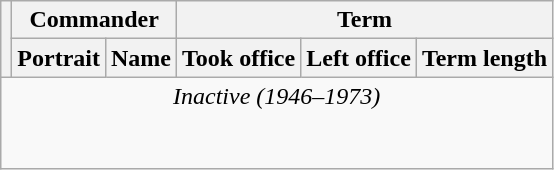<table class="wikitable sortable">
<tr>
<th rowspan=2></th>
<th colspan=2>Commander</th>
<th colspan=3>Term</th>
</tr>
<tr>
<th>Portrait</th>
<th>Name</th>
<th>Took office</th>
<th>Left office</th>
<th>Term length<br>
</th>
</tr>
<tr>
<td colspan=7 align=center><em>Inactive (1946–1973)</em><br>













<br><br>












</td>
</tr>
</table>
